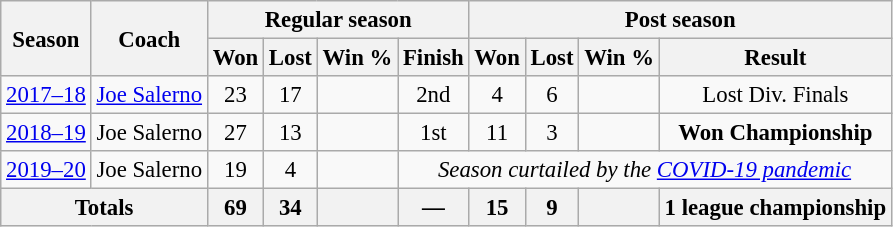<table class="wikitable" style="font-size: 95%; text-align:center;">
<tr>
<th rowspan="2">Season</th>
<th rowspan="2">Coach</th>
<th colspan="4">Regular season</th>
<th colspan="4">Post season</th>
</tr>
<tr>
<th>Won</th>
<th>Lost</th>
<th>Win %</th>
<th>Finish</th>
<th>Won</th>
<th>Lost</th>
<th>Win %</th>
<th>Result</th>
</tr>
<tr>
<td><a href='#'>2017–18</a></td>
<td><a href='#'>Joe Salerno</a></td>
<td>23</td>
<td>17</td>
<td></td>
<td>2nd</td>
<td>4</td>
<td>6</td>
<td></td>
<td>Lost Div. Finals</td>
</tr>
<tr>
<td><a href='#'>2018–19</a></td>
<td>Joe Salerno</td>
<td>27</td>
<td>13</td>
<td></td>
<td>1st</td>
<td>11</td>
<td>3</td>
<td></td>
<td><strong>Won Championship</strong></td>
</tr>
<tr>
<td><a href='#'>2019–20</a></td>
<td>Joe Salerno</td>
<td>19</td>
<td>4</td>
<td></td>
<td colspan=5><em>Season curtailed by the <a href='#'>COVID-19 pandemic</a></em></td>
</tr>
<tr>
<th colspan="2">Totals</th>
<th>69</th>
<th>34</th>
<th></th>
<th>—</th>
<th>15</th>
<th>9</th>
<th></th>
<th>1 league championship</th>
</tr>
</table>
